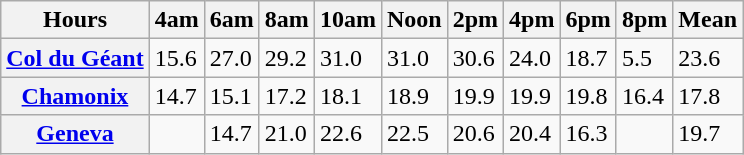<table class="wikitable">
<tr>
<th>Hours</th>
<th>4am</th>
<th>6am</th>
<th>8am</th>
<th>10am</th>
<th>Noon</th>
<th>2pm</th>
<th>4pm</th>
<th>6pm</th>
<th>8pm</th>
<th>Mean</th>
</tr>
<tr>
<th><a href='#'>Col du Géant</a></th>
<td>15.6</td>
<td>27.0</td>
<td>29.2</td>
<td>31.0</td>
<td>31.0</td>
<td>30.6</td>
<td>24.0</td>
<td>18.7</td>
<td>5.5</td>
<td>23.6</td>
</tr>
<tr>
<th><a href='#'>Chamonix</a></th>
<td>14.7</td>
<td>15.1</td>
<td>17.2</td>
<td>18.1</td>
<td>18.9</td>
<td>19.9</td>
<td>19.9</td>
<td>19.8</td>
<td>16.4</td>
<td>17.8</td>
</tr>
<tr>
<th><a href='#'>Geneva</a></th>
<td></td>
<td>14.7</td>
<td>21.0</td>
<td>22.6</td>
<td>22.5</td>
<td>20.6</td>
<td>20.4</td>
<td>16.3</td>
<td></td>
<td>19.7</td>
</tr>
</table>
